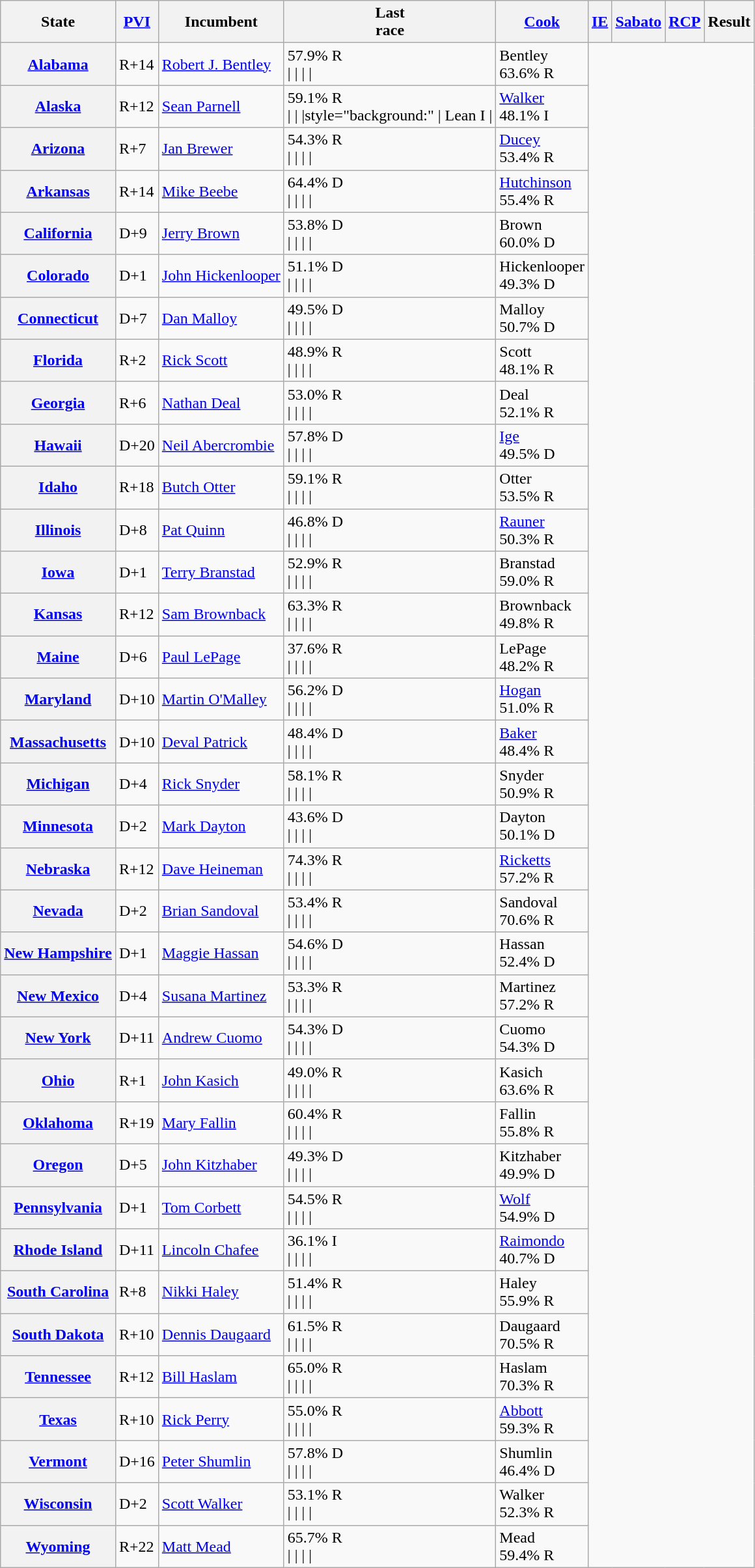<table class="wikitable sortable">
<tr>
<th>State</th>
<th><a href='#'>PVI</a></th>
<th>Incumbent</th>
<th>Last<br>race</th>
<th scope="col"><a href='#'>Cook</a><br></th>
<th><a href='#'>IE</a><br></th>
<th><a href='#'>Sabato</a><br></th>
<th><a href='#'>RCP</a><br></th>
<th>Result</th>
</tr>
<tr>
<th><a href='#'>Alabama</a></th>
<td>R+14</td>
<td><a href='#'>Robert J. Bentley</a></td>
<td>57.9% R<br>|
|
|
|</td>
<td>Bentley<br>63.6% R</td>
</tr>
<tr>
<th><a href='#'>Alaska</a></th>
<td>R+12</td>
<td><a href='#'>Sean Parnell</a></td>
<td>59.1% R<br>|
|
|style="background:" | Lean I 
|</td>
<td><a href='#'>Walker</a><br>48.1% I </td>
</tr>
<tr>
<th><a href='#'>Arizona</a></th>
<td>R+7</td>
<td><a href='#'>Jan Brewer</a> </td>
<td>54.3% R<br>|
|
|
|</td>
<td><a href='#'>Ducey</a><br>53.4% R</td>
</tr>
<tr>
<th><a href='#'>Arkansas</a></th>
<td>R+14</td>
<td><a href='#'>Mike Beebe</a> </td>
<td>64.4% D<br>|
|
|
|</td>
<td><a href='#'>Hutchinson</a><br>55.4% R </td>
</tr>
<tr>
<th><a href='#'>California</a></th>
<td>D+9</td>
<td><a href='#'>Jerry Brown</a></td>
<td>53.8% D<br>|
|
|
|</td>
<td>Brown<br>60.0% D</td>
</tr>
<tr>
<th><a href='#'>Colorado</a></th>
<td>D+1</td>
<td><a href='#'>John Hickenlooper</a></td>
<td>51.1% D<br>|
|
|
|</td>
<td>Hickenlooper<br>49.3% D</td>
</tr>
<tr>
<th><a href='#'>Connecticut</a></th>
<td>D+7</td>
<td><a href='#'>Dan Malloy</a></td>
<td>49.5% D<br>|
|
|
|</td>
<td>Malloy<br>50.7% D</td>
</tr>
<tr>
<th><a href='#'>Florida</a></th>
<td>R+2</td>
<td><a href='#'>Rick Scott</a></td>
<td>48.9% R<br>|
|
|
|</td>
<td>Scott<br>48.1% R</td>
</tr>
<tr>
<th><a href='#'>Georgia</a></th>
<td>R+6</td>
<td><a href='#'>Nathan Deal</a></td>
<td>53.0% R<br>|
|
|
|</td>
<td>Deal<br>52.1% R</td>
</tr>
<tr>
<th><a href='#'>Hawaii</a></th>
<td>D+20</td>
<td><a href='#'>Neil Abercrombie</a> </td>
<td>57.8% D<br>|
|
|
|</td>
<td><a href='#'>Ige</a><br>49.5% D</td>
</tr>
<tr>
<th><a href='#'>Idaho</a></th>
<td>R+18</td>
<td><a href='#'>Butch Otter</a></td>
<td>59.1% R<br>|
|
|
|</td>
<td>Otter<br>53.5% R</td>
</tr>
<tr>
<th><a href='#'>Illinois</a></th>
<td>D+8</td>
<td><a href='#'>Pat Quinn</a></td>
<td>46.8% D<br>|
|
|
|</td>
<td><a href='#'>Rauner</a><br>50.3% R </td>
</tr>
<tr>
<th><a href='#'>Iowa</a></th>
<td>D+1</td>
<td><a href='#'>Terry Branstad</a></td>
<td>52.9% R<br>|
|
|
|</td>
<td>Branstad<br>59.0% R</td>
</tr>
<tr>
<th><a href='#'>Kansas</a></th>
<td>R+12</td>
<td><a href='#'>Sam Brownback</a></td>
<td>63.3% R<br>|
|
|
|</td>
<td>Brownback<br>49.8% R</td>
</tr>
<tr>
<th><a href='#'>Maine</a></th>
<td>D+6</td>
<td><a href='#'>Paul LePage</a></td>
<td>37.6% R<br>|
|
|
|</td>
<td>LePage<br>48.2% R</td>
</tr>
<tr>
<th><a href='#'>Maryland</a></th>
<td>D+10</td>
<td><a href='#'>Martin O'Malley</a> </td>
<td>56.2% D<br>|
|
|
|</td>
<td><a href='#'>Hogan</a><br>51.0% R </td>
</tr>
<tr>
<th><a href='#'>Massachusetts</a></th>
<td>D+10</td>
<td><a href='#'>Deval Patrick</a> </td>
<td>48.4% D<br>|
|
|
|</td>
<td><a href='#'>Baker</a><br>48.4% R </td>
</tr>
<tr>
<th><a href='#'>Michigan</a></th>
<td>D+4</td>
<td><a href='#'>Rick Snyder</a></td>
<td>58.1% R<br>|
|
|
|</td>
<td>Snyder<br>50.9% R</td>
</tr>
<tr>
<th><a href='#'>Minnesota</a></th>
<td>D+2</td>
<td><a href='#'>Mark Dayton</a></td>
<td>43.6% D<br>|
|
|
|</td>
<td>Dayton<br>50.1% D</td>
</tr>
<tr>
<th><a href='#'>Nebraska</a></th>
<td>R+12</td>
<td><a href='#'>Dave Heineman</a> </td>
<td>74.3% R<br>|
|
|
|</td>
<td><a href='#'>Ricketts</a><br>57.2% R</td>
</tr>
<tr>
<th><a href='#'>Nevada</a></th>
<td>D+2</td>
<td><a href='#'>Brian Sandoval</a></td>
<td>53.4% R<br>|
|
|
|</td>
<td>Sandoval<br>70.6% R</td>
</tr>
<tr>
<th><a href='#'>New Hampshire</a></th>
<td>D+1</td>
<td><a href='#'>Maggie Hassan</a></td>
<td>54.6% D<br>|
|
|
|</td>
<td>Hassan<br>52.4% D</td>
</tr>
<tr>
<th><a href='#'>New Mexico</a></th>
<td>D+4</td>
<td><a href='#'>Susana Martinez</a></td>
<td>53.3% R<br>|
|
|
|</td>
<td>Martinez<br>57.2% R</td>
</tr>
<tr>
<th><a href='#'>New York</a></th>
<td>D+11</td>
<td><a href='#'>Andrew Cuomo</a></td>
<td>54.3% D<br>|
|
|
|</td>
<td>Cuomo<br>54.3% D</td>
</tr>
<tr>
<th><a href='#'>Ohio</a></th>
<td>R+1</td>
<td><a href='#'>John Kasich</a></td>
<td>49.0% R<br>|
|
|
|</td>
<td>Kasich<br>63.6% R</td>
</tr>
<tr>
<th><a href='#'>Oklahoma</a></th>
<td>R+19</td>
<td><a href='#'>Mary Fallin</a></td>
<td>60.4% R<br>|
|
|
|</td>
<td>Fallin<br>55.8% R</td>
</tr>
<tr>
<th><a href='#'>Oregon</a></th>
<td>D+5</td>
<td><a href='#'>John Kitzhaber</a></td>
<td>49.3% D<br>|
|
|
|</td>
<td>Kitzhaber<br>49.9% D</td>
</tr>
<tr>
<th><a href='#'>Pennsylvania</a></th>
<td>D+1</td>
<td><a href='#'>Tom Corbett</a></td>
<td>54.5% R<br>|
|
|
|</td>
<td><a href='#'>Wolf</a><br>54.9% D </td>
</tr>
<tr>
<th><a href='#'>Rhode Island</a></th>
<td>D+11</td>
<td><a href='#'>Lincoln Chafee</a> </td>
<td>36.1% I<br>|
|
|
|</td>
<td><a href='#'>Raimondo</a><br>40.7% D</td>
</tr>
<tr>
<th><a href='#'>South Carolina</a></th>
<td>R+8</td>
<td><a href='#'>Nikki Haley</a></td>
<td>51.4% R<br>|
|
|
|</td>
<td>Haley<br>55.9% R</td>
</tr>
<tr>
<th><a href='#'>South Dakota</a></th>
<td>R+10</td>
<td><a href='#'>Dennis Daugaard</a></td>
<td>61.5% R<br>|
|
|
|</td>
<td>Daugaard<br>70.5% R</td>
</tr>
<tr>
<th><a href='#'>Tennessee</a></th>
<td>R+12</td>
<td><a href='#'>Bill Haslam</a></td>
<td>65.0% R<br>|
|
|
|</td>
<td>Haslam<br>70.3% R</td>
</tr>
<tr>
<th><a href='#'>Texas</a></th>
<td>R+10</td>
<td><a href='#'>Rick Perry</a> </td>
<td>55.0% R<br>|
|
|
|</td>
<td><a href='#'>Abbott</a><br>59.3% R</td>
</tr>
<tr>
<th><a href='#'>Vermont</a></th>
<td>D+16</td>
<td><a href='#'>Peter Shumlin</a></td>
<td>57.8% D<br>|
|
|
|</td>
<td>Shumlin<br>46.4% D</td>
</tr>
<tr>
<th><a href='#'>Wisconsin</a></th>
<td>D+2</td>
<td><a href='#'>Scott Walker</a></td>
<td>53.1% R<br>|
|
|
|</td>
<td>Walker<br>52.3% R</td>
</tr>
<tr>
<th><a href='#'>Wyoming</a></th>
<td>R+22</td>
<td><a href='#'>Matt Mead</a></td>
<td>65.7% R<br>|
|
|
|</td>
<td>Mead<br>59.4% R</td>
</tr>
</table>
